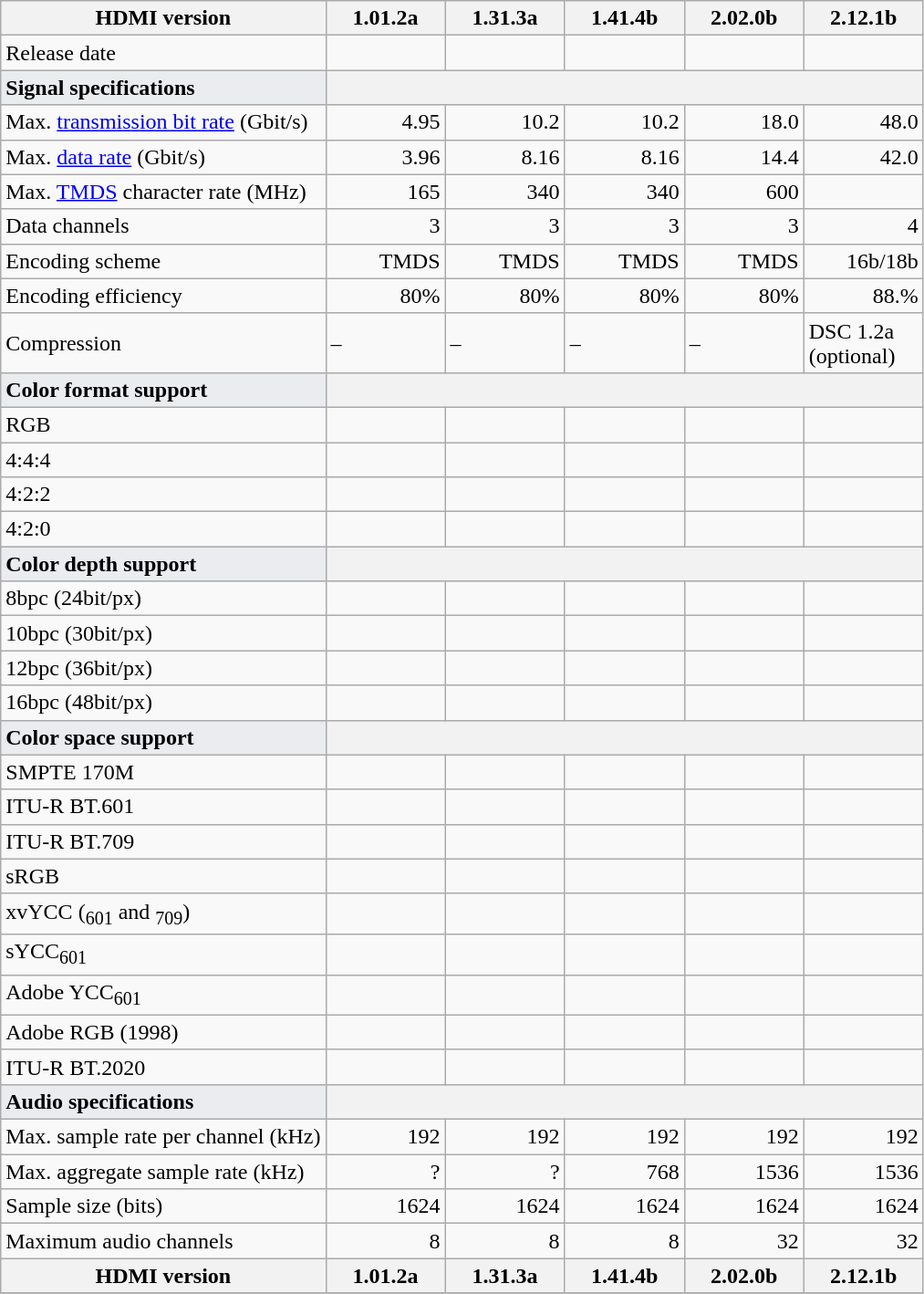<table class="wikitable sticky-header">
<tr>
<th>HDMI version</th>
<th style="min-width:80px">1.01.2a</th>
<th style="min-width:80px">1.31.3a</th>
<th style="min-width:80px">1.41.4b</th>
<th style="min-width:80px">2.02.0b</th>
<th style="min-width:80px">2.12.1b</th>
</tr>
<tr>
<td>Release date</td>
<td></td>
<td></td>
<td></td>
<td></td>
<td></td>
</tr>
<tr>
<td style="background:#EAECF0"><strong>Signal specifications</strong></td>
<th colspan="5"></th>
</tr>
<tr align="right">
<td align="left">Max. <a href='#'>transmission bit rate</a> (Gbit/s)</td>
<td>4.95</td>
<td>10.2</td>
<td>10.2</td>
<td>18.0</td>
<td>48.0</td>
</tr>
<tr align="right">
<td align="left">Max. <a href='#'>data rate</a> (Gbit/s)</td>
<td>3.96</td>
<td>8.16</td>
<td>8.16</td>
<td>14.4</td>
<td>42.0</td>
</tr>
<tr align="right">
<td align="left">Max. <a href='#'>TMDS</a> character rate (MHz)</td>
<td>165</td>
<td>340</td>
<td>340</td>
<td>600</td>
<td></td>
</tr>
<tr align="right">
<td align="left">Data channels</td>
<td>3</td>
<td>3</td>
<td>3</td>
<td>3</td>
<td>4</td>
</tr>
<tr align="right">
<td align="left">Encoding scheme</td>
<td>TMDS</td>
<td>TMDS</td>
<td>TMDS</td>
<td>TMDS</td>
<td>16b/18b</td>
</tr>
<tr align="right">
<td align="left">Encoding efficiency</td>
<td>80%</td>
<td>80%</td>
<td>80%</td>
<td>80%</td>
<td>88.%</td>
</tr>
<tr>
<td align="left">Compression</td>
<td>–</td>
<td>–</td>
<td>–</td>
<td>–</td>
<td>DSC 1.2a<br>(optional)</td>
</tr>
<tr>
<td style="background:#EAECF0"><strong>Color format support</strong></td>
<th colspan="5"></th>
</tr>
<tr>
<td>RGB</td>
<td></td>
<td></td>
<td></td>
<td></td>
<td></td>
</tr>
<tr>
<td> 4:4:4</td>
<td></td>
<td></td>
<td></td>
<td></td>
<td></td>
</tr>
<tr>
<td> 4:2:2</td>
<td></td>
<td></td>
<td></td>
<td></td>
<td></td>
</tr>
<tr>
<td> 4:2:0</td>
<td></td>
<td></td>
<td></td>
<td></td>
<td></td>
</tr>
<tr>
<td style="background:#EAECF0"><strong>Color depth support</strong></td>
<th colspan="5"></th>
</tr>
<tr>
<td>8bpc (24bit/px)</td>
<td></td>
<td></td>
<td></td>
<td></td>
<td></td>
</tr>
<tr>
<td>10bpc (30bit/px)</td>
<td></td>
<td></td>
<td></td>
<td></td>
<td></td>
</tr>
<tr>
<td>12bpc (36bit/px)</td>
<td></td>
<td></td>
<td></td>
<td></td>
<td></td>
</tr>
<tr>
<td>16bpc (48bit/px)</td>
<td></td>
<td></td>
<td></td>
<td></td>
<td></td>
</tr>
<tr>
<td style="background:#EAECF0"><strong>Color space support</strong></td>
<th colspan="5"></th>
</tr>
<tr>
<td>SMPTE 170M</td>
<td></td>
<td></td>
<td></td>
<td></td>
<td></td>
</tr>
<tr>
<td>ITU-R BT.601</td>
<td></td>
<td></td>
<td></td>
<td></td>
<td></td>
</tr>
<tr>
<td>ITU-R BT.709</td>
<td></td>
<td></td>
<td></td>
<td></td>
<td></td>
</tr>
<tr>
<td>sRGB</td>
<td></td>
<td></td>
<td></td>
<td></td>
<td></td>
</tr>
<tr>
<td>xvYCC (<sub>601</sub> and <sub>709</sub>)</td>
<td></td>
<td></td>
<td></td>
<td></td>
<td></td>
</tr>
<tr>
<td>sYCC<sub>601</sub></td>
<td></td>
<td></td>
<td></td>
<td></td>
<td></td>
</tr>
<tr>
<td>Adobe YCC<sub>601</sub></td>
<td></td>
<td></td>
<td></td>
<td></td>
<td></td>
</tr>
<tr>
<td>Adobe RGB (1998)</td>
<td></td>
<td></td>
<td></td>
<td></td>
<td></td>
</tr>
<tr>
<td>ITU-R BT.2020</td>
<td></td>
<td></td>
<td></td>
<td></td>
<td></td>
</tr>
<tr>
<td style="background:#EAECF0"><strong>Audio specifications</strong></td>
<th colspan="5"></th>
</tr>
<tr align="right">
<td align="left">Max. sample rate per channel (kHz)</td>
<td>192</td>
<td>192</td>
<td>192</td>
<td>192</td>
<td>192</td>
</tr>
<tr align="right">
<td align="left">Max. aggregate sample rate (kHz)</td>
<td>?</td>
<td>?</td>
<td>768</td>
<td>1536</td>
<td>1536</td>
</tr>
<tr align="right">
<td align="left">Sample size (bits)</td>
<td>1624</td>
<td>1624</td>
<td>1624</td>
<td>1624</td>
<td>1624</td>
</tr>
<tr align="right">
<td align="left">Maximum audio channels</td>
<td>8</td>
<td>8</td>
<td>8</td>
<td>32</td>
<td>32</td>
</tr>
<tr>
<th>HDMI version</th>
<th style="min-width:80px">1.01.2a</th>
<th style="min-width:80px">1.31.3a</th>
<th style="min-width:80px">1.41.4b</th>
<th style="min-width:80px">2.02.0b</th>
<th style="min-width:80px">2.12.1b</th>
</tr>
<tr>
</tr>
</table>
